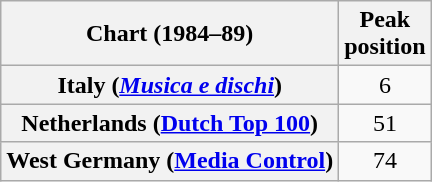<table class="wikitable plainrowheaders" style="text-align:center">
<tr>
<th scope="col">Chart (1984–89)</th>
<th scope="col">Peak<br>position</th>
</tr>
<tr>
<th scope="row">Italy (<em><a href='#'>Musica e dischi</a></em>)</th>
<td>6</td>
</tr>
<tr>
<th scope="row">Netherlands (<a href='#'>Dutch Top 100</a>)</th>
<td>51</td>
</tr>
<tr>
<th scope="row">West Germany (<a href='#'>Media Control</a>)</th>
<td>74</td>
</tr>
</table>
